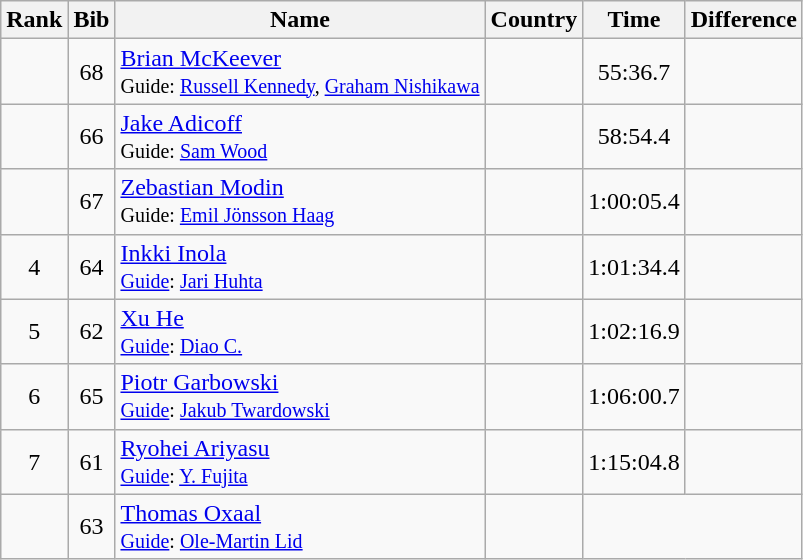<table class="wikitable sortable" style="text-align:center">
<tr>
<th>Rank</th>
<th>Bib</th>
<th>Name</th>
<th>Country</th>
<th>Time</th>
<th>Difference</th>
</tr>
<tr>
<td></td>
<td>68</td>
<td align="left"><a href='#'>Brian McKeever</a><br><small>Guide: <a href='#'>Russell Kennedy</a>, <a href='#'>Graham Nishikawa</a></small></td>
<td align="left"></td>
<td>55:36.7</td>
<td></td>
</tr>
<tr>
<td></td>
<td>66</td>
<td align="left"><a href='#'>Jake Adicoff</a><br><small>Guide: <a href='#'>Sam Wood</a></small></td>
<td align="left"></td>
<td>58:54.4</td>
<td></td>
</tr>
<tr>
<td></td>
<td>67</td>
<td align="left"><a href='#'>Zebastian Modin</a><br><small>Guide: <a href='#'>Emil Jönsson Haag</a></small></td>
<td align="left"></td>
<td>1:00:05.4</td>
<td></td>
</tr>
<tr>
<td>4</td>
<td>64</td>
<td align="left"><a href='#'>Inkki Inola</a><br><small><a href='#'>Guide</a>: <a href='#'>Jari Huhta</a> </small></td>
<td align="left"></td>
<td>1:01:34.4</td>
<td></td>
</tr>
<tr>
<td>5</td>
<td>62</td>
<td align="left"><a href='#'>Xu He</a><br><small><a href='#'>Guide</a>: <a href='#'>Diao C.</a> </small></td>
<td align="left"></td>
<td>1:02:16.9</td>
<td></td>
</tr>
<tr>
<td>6</td>
<td>65</td>
<td align="left"><a href='#'>Piotr Garbowski</a><br><small><a href='#'>Guide</a>: <a href='#'>Jakub Twardowski</a> </small></td>
<td align="left"></td>
<td>1:06:00.7</td>
<td></td>
</tr>
<tr>
<td>7</td>
<td>61</td>
<td align="left"><a href='#'>Ryohei Ariyasu</a><br><small><a href='#'>Guide</a>: <a href='#'>Y. Fujita</a> </small></td>
<td align="left"></td>
<td>1:15:04.8</td>
<td></td>
</tr>
<tr>
<td></td>
<td>63</td>
<td align="left"><a href='#'>Thomas Oxaal</a><br><small><a href='#'>Guide</a>: <a href='#'>Ole-Martin Lid</a> </small></td>
<td align="left"></td>
<td colspan=2></td>
</tr>
</table>
